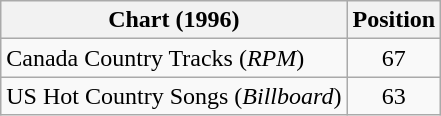<table class="wikitable sortable">
<tr>
<th scope="col">Chart (1996)</th>
<th scope="col">Position</th>
</tr>
<tr>
<td>Canada Country Tracks (<em>RPM</em>)</td>
<td align="center">67</td>
</tr>
<tr>
<td>US Hot Country Songs (<em>Billboard</em>)</td>
<td align="center">63</td>
</tr>
</table>
